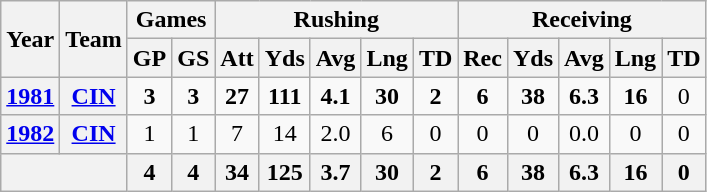<table class="wikitable" style="text-align:center;">
<tr>
<th rowspan="2">Year</th>
<th rowspan="2">Team</th>
<th colspan="2">Games</th>
<th colspan="5">Rushing</th>
<th colspan="5">Receiving</th>
</tr>
<tr>
<th>GP</th>
<th>GS</th>
<th>Att</th>
<th>Yds</th>
<th>Avg</th>
<th>Lng</th>
<th>TD</th>
<th>Rec</th>
<th>Yds</th>
<th>Avg</th>
<th>Lng</th>
<th>TD</th>
</tr>
<tr>
<th><a href='#'>1981</a></th>
<th><a href='#'>CIN</a></th>
<td><strong>3</strong></td>
<td><strong>3</strong></td>
<td><strong>27</strong></td>
<td><strong>111</strong></td>
<td><strong>4.1</strong></td>
<td><strong>30</strong></td>
<td><strong>2</strong></td>
<td><strong>6</strong></td>
<td><strong>38</strong></td>
<td><strong>6.3</strong></td>
<td><strong>16</strong></td>
<td>0</td>
</tr>
<tr>
<th><a href='#'>1982</a></th>
<th><a href='#'>CIN</a></th>
<td>1</td>
<td>1</td>
<td>7</td>
<td>14</td>
<td>2.0</td>
<td>6</td>
<td>0</td>
<td>0</td>
<td>0</td>
<td>0.0</td>
<td>0</td>
<td>0</td>
</tr>
<tr>
<th colspan="2"></th>
<th>4</th>
<th>4</th>
<th>34</th>
<th>125</th>
<th>3.7</th>
<th>30</th>
<th>2</th>
<th>6</th>
<th>38</th>
<th>6.3</th>
<th>16</th>
<th>0</th>
</tr>
</table>
